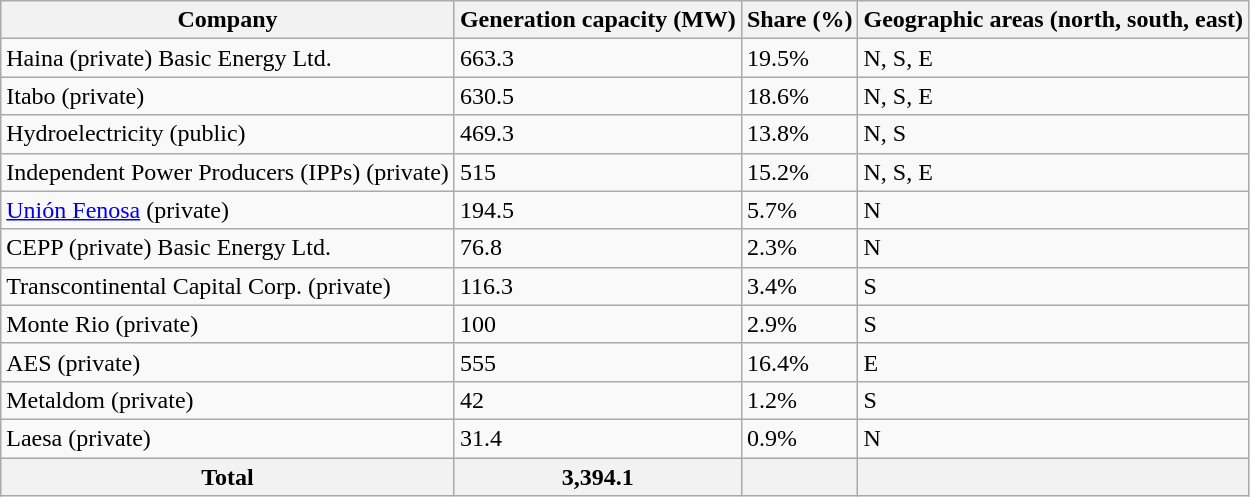<table class="wikitable">
<tr>
<th>Company</th>
<th>Generation capacity (MW)</th>
<th>Share (%)</th>
<th>Geographic areas (north, south, east)</th>
</tr>
<tr>
<td>Haina (private) Basic Energy Ltd.</td>
<td>663.3</td>
<td>19.5%</td>
<td>N, S, E</td>
</tr>
<tr>
<td>Itabo (private)</td>
<td>630.5</td>
<td>18.6%</td>
<td>N, S, E</td>
</tr>
<tr>
<td>Hydroelectricity (public)</td>
<td>469.3</td>
<td>13.8%</td>
<td>N, S</td>
</tr>
<tr>
<td>Independent Power Producers (IPPs) (private)</td>
<td>515</td>
<td>15.2%</td>
<td>N, S, E</td>
</tr>
<tr>
<td><a href='#'>Unión Fenosa</a> (private)</td>
<td>194.5</td>
<td>5.7%</td>
<td>N</td>
</tr>
<tr>
<td>CEPP (private) Basic Energy Ltd.</td>
<td>76.8</td>
<td>2.3%</td>
<td>N</td>
</tr>
<tr>
<td>Transcontinental Capital Corp. (private)</td>
<td>116.3</td>
<td>3.4%</td>
<td>S</td>
</tr>
<tr>
<td>Monte Rio (private)</td>
<td>100</td>
<td>2.9%</td>
<td>S</td>
</tr>
<tr>
<td>AES (private)</td>
<td>555</td>
<td>16.4%</td>
<td>E</td>
</tr>
<tr>
<td>Metaldom (private)</td>
<td>42</td>
<td>1.2%</td>
<td>S</td>
</tr>
<tr>
<td>Laesa (private)</td>
<td>31.4</td>
<td>0.9%</td>
<td>N</td>
</tr>
<tr>
<th>Total</th>
<th>3,394.1</th>
<th></th>
<th></th>
</tr>
</table>
